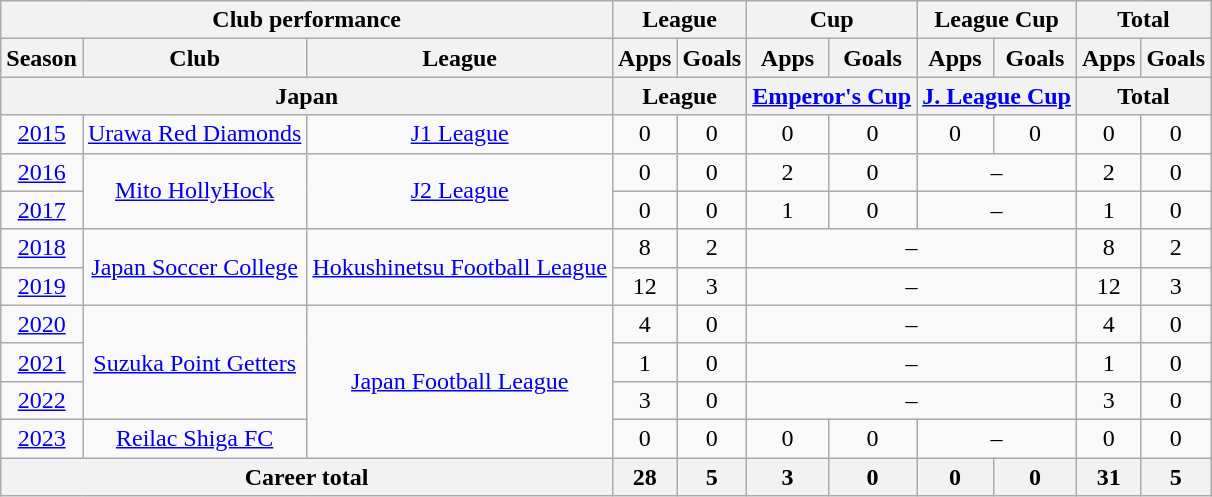<table class="wikitable" style="text-align:center;">
<tr>
<th colspan=3>Club performance</th>
<th colspan=2>League</th>
<th colspan=2>Cup</th>
<th colspan=2>League Cup</th>
<th colspan=2>Total</th>
</tr>
<tr>
<th>Season</th>
<th>Club</th>
<th>League</th>
<th>Apps</th>
<th>Goals</th>
<th>Apps</th>
<th>Goals</th>
<th>Apps</th>
<th>Goals</th>
<th>Apps</th>
<th>Goals</th>
</tr>
<tr>
<th colspan=3>Japan</th>
<th colspan=2>League</th>
<th colspan=2><a href='#'>Emperor's Cup</a></th>
<th colspan=2><a href='#'>J. League Cup</a></th>
<th colspan=2>Total</th>
</tr>
<tr>
<td><a href='#'>2015</a></td>
<td><a href='#'>Urawa Red Diamonds</a></td>
<td><a href='#'>J1 League</a></td>
<td>0</td>
<td>0</td>
<td>0</td>
<td>0</td>
<td>0</td>
<td>0</td>
<td>0</td>
<td>0</td>
</tr>
<tr>
<td><a href='#'>2016</a></td>
<td rowspan="2"><a href='#'>Mito HollyHock</a></td>
<td rowspan="2"><a href='#'>J2 League</a></td>
<td>0</td>
<td>0</td>
<td>2</td>
<td>0</td>
<td colspan="2">–</td>
<td>2</td>
<td>0</td>
</tr>
<tr>
<td><a href='#'>2017</a></td>
<td>0</td>
<td>0</td>
<td>1</td>
<td>0</td>
<td colspan="2">–</td>
<td>1</td>
<td>0</td>
</tr>
<tr>
<td><a href='#'>2018</a></td>
<td rowspan="2"><a href='#'>Japan Soccer College</a></td>
<td rowspan="2"><a href='#'>Hokushinetsu Football League</a></td>
<td>8</td>
<td>2</td>
<td colspan="4">–</td>
<td>8</td>
<td>2</td>
</tr>
<tr>
<td><a href='#'>2019</a></td>
<td>12</td>
<td>3</td>
<td colspan="4">–</td>
<td>12</td>
<td>3</td>
</tr>
<tr>
<td><a href='#'>2020</a></td>
<td rowspan="3"><a href='#'>Suzuka Point Getters</a></td>
<td rowspan="4"><a href='#'>Japan Football League</a></td>
<td>4</td>
<td>0</td>
<td colspan="4">–</td>
<td>4</td>
<td>0</td>
</tr>
<tr>
<td><a href='#'>2021</a></td>
<td>1</td>
<td>0</td>
<td colspan="4">–</td>
<td>1</td>
<td>0</td>
</tr>
<tr>
<td><a href='#'>2022</a></td>
<td>3</td>
<td>0</td>
<td colspan="4">–</td>
<td>3</td>
<td>0</td>
</tr>
<tr>
<td><a href='#'>2023</a></td>
<td><a href='#'>Reilac Shiga FC</a></td>
<td>0</td>
<td>0</td>
<td>0</td>
<td>0</td>
<td colspan="2">–</td>
<td>0</td>
<td>0</td>
</tr>
<tr>
<th colspan=3>Career total</th>
<th>28</th>
<th>5</th>
<th>3</th>
<th>0</th>
<th>0</th>
<th>0</th>
<th>31</th>
<th>5</th>
</tr>
</table>
